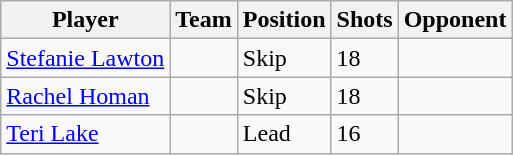<table class="wikitable sortable" border="1">
<tr>
<th>Player</th>
<th>Team</th>
<th>Position</th>
<th>Shots</th>
<th>Opponent</th>
</tr>
<tr>
<td><a href='#'>Stefanie Lawton</a></td>
<td></td>
<td>Skip</td>
<td>18</td>
<td></td>
</tr>
<tr>
<td><a href='#'>Rachel Homan</a></td>
<td></td>
<td>Skip</td>
<td>18</td>
<td></td>
</tr>
<tr>
<td><a href='#'>Teri Lake</a></td>
<td></td>
<td>Lead</td>
<td>16</td>
<td></td>
</tr>
</table>
